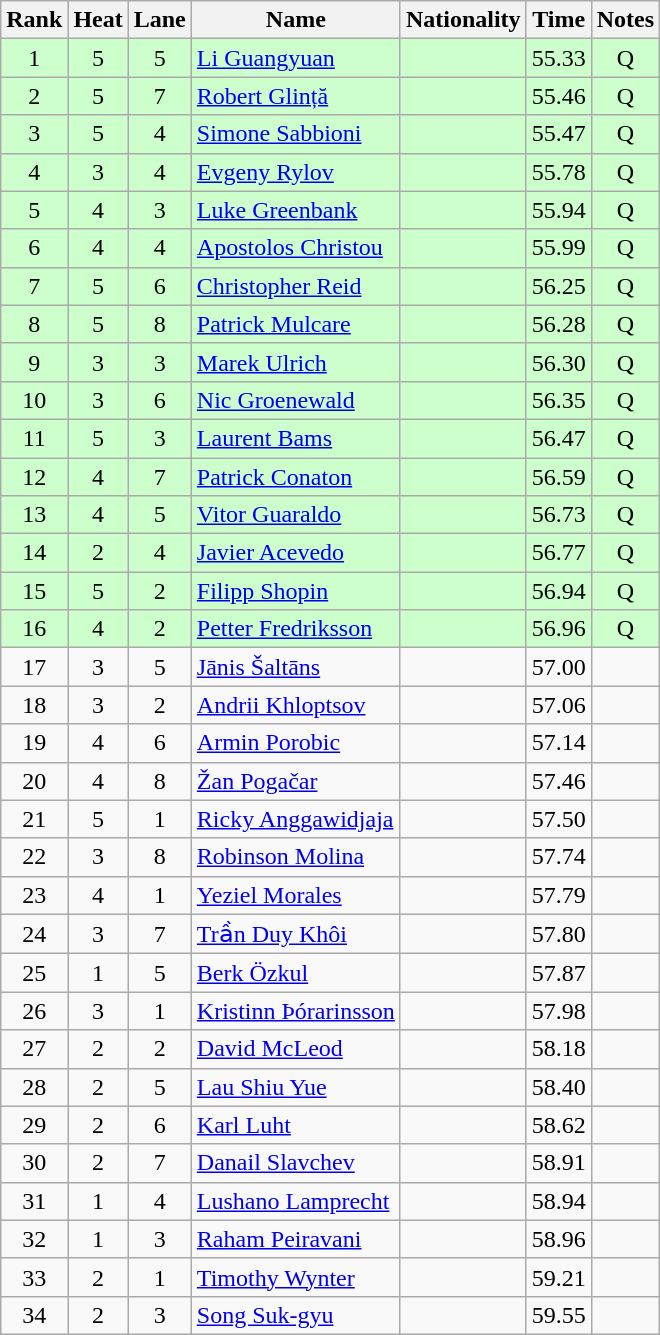<table class="wikitable sortable" style="text-align:center">
<tr>
<th>Rank</th>
<th>Heat</th>
<th>Lane</th>
<th>Name</th>
<th>Nationality</th>
<th>Time</th>
<th>Notes</th>
</tr>
<tr bgcolor=ccffcc>
<td>1</td>
<td>5</td>
<td>5</td>
<td align=left><a href='#'>Li Guangyuan</a></td>
<td align=left></td>
<td>55.33</td>
<td>Q</td>
</tr>
<tr bgcolor=ccffcc>
<td>2</td>
<td>5</td>
<td>7</td>
<td align=left><a href='#'>Robert Glință</a></td>
<td align=left></td>
<td>55.46</td>
<td>Q</td>
</tr>
<tr bgcolor=ccffcc>
<td>3</td>
<td>5</td>
<td>4</td>
<td align=left><a href='#'>Simone Sabbioni</a></td>
<td align=left></td>
<td>55.47</td>
<td>Q</td>
</tr>
<tr bgcolor=ccffcc>
<td>4</td>
<td>3</td>
<td>4</td>
<td align=left><a href='#'>Evgeny Rylov</a></td>
<td align=left></td>
<td>55.78</td>
<td>Q</td>
</tr>
<tr bgcolor=ccffcc>
<td>5</td>
<td>4</td>
<td>3</td>
<td align=left><a href='#'>Luke Greenbank</a></td>
<td align=left></td>
<td>55.94</td>
<td>Q</td>
</tr>
<tr bgcolor=ccffcc>
<td>6</td>
<td>4</td>
<td>4</td>
<td align=left><a href='#'>Apostolos Christou</a></td>
<td align=left></td>
<td>55.99</td>
<td>Q</td>
</tr>
<tr bgcolor=ccffcc>
<td>7</td>
<td>5</td>
<td>6</td>
<td align=left><a href='#'>Christopher Reid</a></td>
<td align=left></td>
<td>56.25</td>
<td>Q</td>
</tr>
<tr bgcolor=ccffcc>
<td>8</td>
<td>5</td>
<td>8</td>
<td align=left><a href='#'>Patrick Mulcare</a></td>
<td align=left></td>
<td>56.28</td>
<td>Q</td>
</tr>
<tr bgcolor=ccffcc>
<td>9</td>
<td>3</td>
<td>3</td>
<td align=left><a href='#'>Marek Ulrich</a></td>
<td align=left></td>
<td>56.30</td>
<td>Q</td>
</tr>
<tr bgcolor=ccffcc>
<td>10</td>
<td>3</td>
<td>6</td>
<td align=left><a href='#'>Nic Groenewald</a></td>
<td align=left></td>
<td>56.35</td>
<td>Q</td>
</tr>
<tr bgcolor=ccffcc>
<td>11</td>
<td>5</td>
<td>3</td>
<td align=left><a href='#'>Laurent Bams</a></td>
<td align=left></td>
<td>56.47</td>
<td>Q</td>
</tr>
<tr bgcolor=ccffcc>
<td>12</td>
<td>4</td>
<td>7</td>
<td align=left><a href='#'>Patrick Conaton</a></td>
<td align=left></td>
<td>56.59</td>
<td>Q</td>
</tr>
<tr bgcolor=ccffcc>
<td>13</td>
<td>4</td>
<td>5</td>
<td align=left><a href='#'>Vitor Guaraldo</a></td>
<td align=left></td>
<td>56.73</td>
<td>Q</td>
</tr>
<tr bgcolor=ccffcc>
<td>14</td>
<td>2</td>
<td>4</td>
<td align=left><a href='#'>Javier Acevedo</a></td>
<td align=left></td>
<td>56.77</td>
<td>Q</td>
</tr>
<tr bgcolor=ccffcc>
<td>15</td>
<td>5</td>
<td>2</td>
<td align=left><a href='#'>Filipp Shopin</a></td>
<td align=left></td>
<td>56.94</td>
<td>Q</td>
</tr>
<tr bgcolor=ccffcc>
<td>16</td>
<td>4</td>
<td>2</td>
<td align=left><a href='#'>Petter Fredriksson</a></td>
<td align=left></td>
<td>56.96</td>
<td>Q</td>
</tr>
<tr>
<td>17</td>
<td>3</td>
<td>5</td>
<td align=left><a href='#'>Jānis Šaltāns</a></td>
<td align=left></td>
<td>57.00</td>
<td></td>
</tr>
<tr>
<td>18</td>
<td>3</td>
<td>2</td>
<td align=left><a href='#'>Andrii Khloptsov</a></td>
<td align=left></td>
<td>57.06</td>
<td></td>
</tr>
<tr>
<td>19</td>
<td>4</td>
<td>6</td>
<td align=left><a href='#'>Armin Porobic</a></td>
<td align=left></td>
<td>57.14</td>
<td></td>
</tr>
<tr>
<td>20</td>
<td>4</td>
<td>8</td>
<td align=left><a href='#'>Žan Pogačar</a></td>
<td align=left></td>
<td>57.46</td>
<td></td>
</tr>
<tr>
<td>21</td>
<td>5</td>
<td>1</td>
<td align=left><a href='#'>Ricky Anggawidjaja</a></td>
<td align=left></td>
<td>57.50</td>
<td></td>
</tr>
<tr>
<td>22</td>
<td>3</td>
<td>8</td>
<td align=left><a href='#'>Robinson Molina</a></td>
<td align=left></td>
<td>57.74</td>
<td></td>
</tr>
<tr>
<td>23</td>
<td>4</td>
<td>1</td>
<td align=left><a href='#'>Yeziel Morales</a></td>
<td align=left></td>
<td>57.79</td>
<td></td>
</tr>
<tr>
<td>24</td>
<td>3</td>
<td>7</td>
<td align=left><a href='#'>Trần Duy Khôi</a></td>
<td align=left></td>
<td>57.80</td>
<td></td>
</tr>
<tr>
<td>25</td>
<td>1</td>
<td>5</td>
<td align=left><a href='#'>Berk Özkul</a></td>
<td align=left></td>
<td>57.87</td>
<td></td>
</tr>
<tr>
<td>26</td>
<td>3</td>
<td>1</td>
<td align=left><a href='#'>Kristinn Þórarinsson</a></td>
<td align=left></td>
<td>57.98</td>
<td></td>
</tr>
<tr>
<td>27</td>
<td>2</td>
<td>2</td>
<td align=left><a href='#'>David McLeod</a></td>
<td align=left></td>
<td>58.18</td>
<td></td>
</tr>
<tr>
<td>28</td>
<td>2</td>
<td>5</td>
<td align=left><a href='#'>Lau Shiu Yue</a></td>
<td align=left></td>
<td>58.40</td>
<td></td>
</tr>
<tr>
<td>29</td>
<td>2</td>
<td>6</td>
<td align=left><a href='#'>Karl Luht</a></td>
<td align=left></td>
<td>58.62</td>
<td></td>
</tr>
<tr>
<td>30</td>
<td>2</td>
<td>7</td>
<td align=left><a href='#'>Danail Slavchev</a></td>
<td align=left></td>
<td>58.91</td>
<td></td>
</tr>
<tr>
<td>31</td>
<td>1</td>
<td>4</td>
<td align=left><a href='#'>Lushano Lamprecht</a></td>
<td align=left></td>
<td>58.94</td>
<td></td>
</tr>
<tr>
<td>32</td>
<td>1</td>
<td>3</td>
<td align=left><a href='#'>Raham Peiravani</a></td>
<td align=left></td>
<td>58.96</td>
<td></td>
</tr>
<tr>
<td>33</td>
<td>2</td>
<td>1</td>
<td align=left><a href='#'>Timothy Wynter</a></td>
<td align=left></td>
<td>59.21</td>
<td></td>
</tr>
<tr>
<td>34</td>
<td>2</td>
<td>3</td>
<td align=left><a href='#'>Song Suk-gyu</a></td>
<td align=left></td>
<td>59.55</td>
<td></td>
</tr>
</table>
